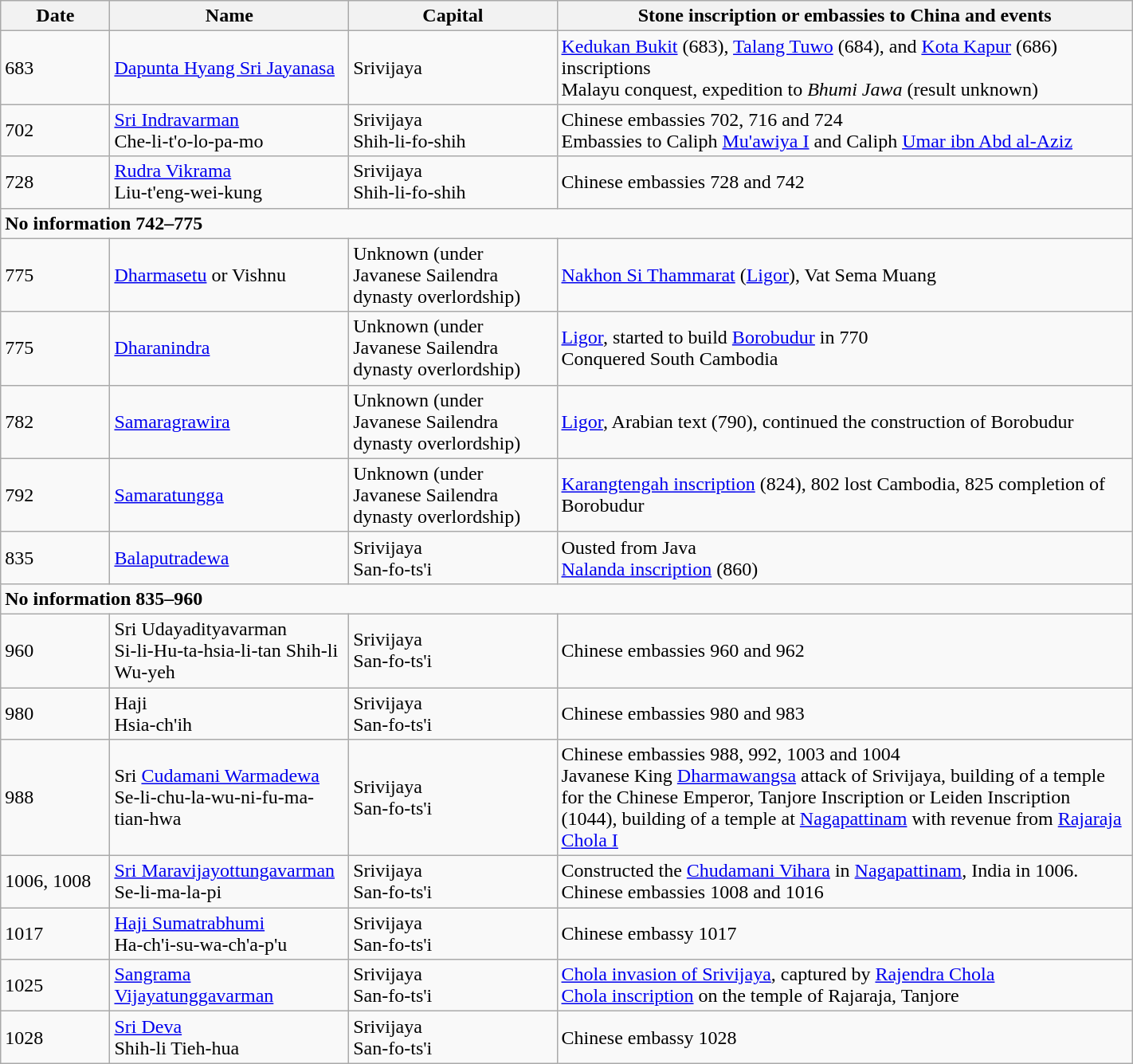<table class="wikitable sortable" border="1" width="75%">
<tr>
<th width="70px">Date</th>
<th width="140px">Name</th>
<th width="140px">Capital</th>
<th width="400px">Stone inscription or embassies to China and events</th>
</tr>
<tr>
<td>683</td>
<td><a href='#'>Dapunta Hyang Sri Jayanasa</a></td>
<td>Srivijaya</td>
<td><a href='#'>Kedukan Bukit</a> (683), <a href='#'>Talang Tuwo</a> (684), and <a href='#'>Kota Kapur</a> (686) inscriptions<br>Malayu conquest, expedition to <em>Bhumi Jawa</em> (result unknown)</td>
</tr>
<tr>
<td>702</td>
<td><a href='#'>Sri Indravarman</a><br>Che-li-t'o-lo-pa-mo</td>
<td>Srivijaya<br>Shih-li-fo-shih</td>
<td>Chinese embassies 702, 716 and 724<br>Embassies to Caliph <a href='#'>Mu'awiya I</a> and Caliph <a href='#'>Umar ibn Abd al-Aziz</a></td>
</tr>
<tr>
<td>728</td>
<td><a href='#'>Rudra Vikrama</a><br>Liu-t'eng-wei-kung</td>
<td>Srivijaya<br>Shih-li-fo-shih</td>
<td>Chinese embassies 728 and 742</td>
</tr>
<tr>
<td colspan="4"><strong>No information 742–775</strong></td>
</tr>
<tr>
<td>775</td>
<td><a href='#'>Dharmasetu</a> or Vishnu</td>
<td>Unknown (under Javanese Sailendra dynasty overlordship)</td>
<td><a href='#'>Nakhon Si Thammarat</a> (<a href='#'>Ligor</a>), Vat Sema Muang</td>
</tr>
<tr>
<td>775</td>
<td><a href='#'>Dharanindra</a></td>
<td>Unknown (under Javanese Sailendra dynasty overlordship)</td>
<td><a href='#'>Ligor</a>, started to build <a href='#'>Borobudur</a> in 770<br>Conquered South Cambodia</td>
</tr>
<tr>
<td>782</td>
<td><a href='#'>Samaragrawira</a></td>
<td>Unknown (under Javanese Sailendra dynasty overlordship)</td>
<td><a href='#'>Ligor</a>, Arabian text (790), continued the construction of Borobudur</td>
</tr>
<tr>
<td>792</td>
<td><a href='#'>Samaratungga</a></td>
<td>Unknown (under Javanese Sailendra dynasty overlordship)</td>
<td><a href='#'>Karangtengah inscription</a> (824), 802 lost Cambodia, 825 completion of Borobudur</td>
</tr>
<tr>
<td>835</td>
<td><a href='#'>Balaputradewa</a></td>
<td>Srivijaya<br>San-fo-ts'i</td>
<td>Ousted from Java<br><a href='#'>Nalanda inscription</a> (860)</td>
</tr>
<tr>
<td colspan="4"><strong>No information 835–960</strong></td>
</tr>
<tr>
<td>960</td>
<td>Sri Udayadityavarman<br>Si-li-Hu-ta-hsia-li-tan
Shih-li Wu-yeh</td>
<td>Srivijaya<br>San-fo-ts'i</td>
<td>Chinese embassies 960 and 962</td>
</tr>
<tr>
<td>980</td>
<td>Haji<br>Hsia-ch'ih</td>
<td>Srivijaya<br>San-fo-ts'i</td>
<td>Chinese embassies 980 and 983</td>
</tr>
<tr>
<td>988</td>
<td>Sri <a href='#'>Cudamani Warmadewa</a><br>Se-li-chu-la-wu-ni-fu-ma-tian-hwa</td>
<td>Srivijaya<br>San-fo-ts'i</td>
<td>Chinese embassies 988, 992, 1003 and 1004<br>Javanese King <a href='#'>Dharmawangsa</a> attack of Srivijaya, building of a temple for the Chinese Emperor, Tanjore Inscription or Leiden Inscription (1044), building of a temple at <a href='#'>Nagapattinam</a> with revenue from <a href='#'>Rajaraja Chola I</a></td>
</tr>
<tr>
<td>1006, 1008</td>
<td><a href='#'>Sri Maravijayottungavarman</a><br>Se-li-ma-la-pi</td>
<td>Srivijaya<br>San-fo-ts'i</td>
<td>Constructed the <a href='#'>Chudamani Vihara</a> in <a href='#'>Nagapattinam</a>, India in 1006.<br>Chinese embassies 1008 and 1016</td>
</tr>
<tr>
<td>1017</td>
<td><a href='#'>Haji Sumatrabhumi</a><br>Ha-ch'i-su-wa-ch'a-p'u</td>
<td>Srivijaya<br>San-fo-ts'i</td>
<td>Chinese embassy 1017</td>
</tr>
<tr>
<td>1025</td>
<td><a href='#'>Sangrama Vijayatunggavarman</a></td>
<td>Srivijaya<br>San-fo-ts'i</td>
<td><a href='#'>Chola invasion of Srivijaya</a>, captured by <a href='#'>Rajendra Chola</a><br><a href='#'>Chola inscription</a> on the temple of Rajaraja, Tanjore</td>
</tr>
<tr>
<td>1028</td>
<td><a href='#'>Sri Deva</a><br>Shih-li Tieh-hua</td>
<td>Srivijaya<br>San-fo-ts'i</td>
<td>Chinese embassy 1028</td>
</tr>
</table>
